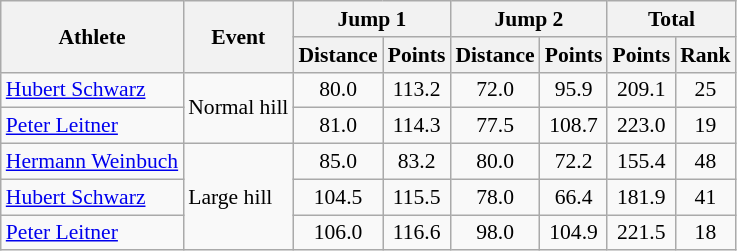<table class="wikitable" style="font-size:90%">
<tr>
<th rowspan="2">Athlete</th>
<th rowspan="2">Event</th>
<th colspan="2">Jump 1</th>
<th colspan="2">Jump 2</th>
<th colspan="2">Total</th>
</tr>
<tr>
<th>Distance</th>
<th>Points</th>
<th>Distance</th>
<th>Points</th>
<th>Points</th>
<th>Rank</th>
</tr>
<tr>
<td><a href='#'>Hubert Schwarz</a></td>
<td rowspan="2">Normal hill</td>
<td align="center">80.0</td>
<td align="center">113.2</td>
<td align="center">72.0</td>
<td align="center">95.9</td>
<td align="center">209.1</td>
<td align="center">25</td>
</tr>
<tr>
<td><a href='#'>Peter Leitner</a></td>
<td align="center">81.0</td>
<td align="center">114.3</td>
<td align="center">77.5</td>
<td align="center">108.7</td>
<td align="center">223.0</td>
<td align="center">19</td>
</tr>
<tr>
<td><a href='#'>Hermann Weinbuch</a></td>
<td rowspan="3">Large hill</td>
<td align="center">85.0</td>
<td align="center">83.2</td>
<td align="center">80.0</td>
<td align="center">72.2</td>
<td align="center">155.4</td>
<td align="center">48</td>
</tr>
<tr>
<td><a href='#'>Hubert Schwarz</a></td>
<td align="center">104.5</td>
<td align="center">115.5</td>
<td align="center">78.0</td>
<td align="center">66.4</td>
<td align="center">181.9</td>
<td align="center">41</td>
</tr>
<tr>
<td><a href='#'>Peter Leitner</a></td>
<td align="center">106.0</td>
<td align="center">116.6</td>
<td align="center">98.0</td>
<td align="center">104.9</td>
<td align="center">221.5</td>
<td align="center">18</td>
</tr>
</table>
